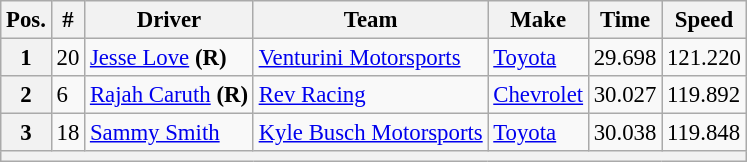<table class="wikitable" style="font-size:95%">
<tr>
<th>Pos.</th>
<th>#</th>
<th>Driver</th>
<th>Team</th>
<th>Make</th>
<th>Time</th>
<th>Speed</th>
</tr>
<tr>
<th>1</th>
<td>20</td>
<td><a href='#'>Jesse Love</a> <strong>(R)</strong></td>
<td><a href='#'>Venturini Motorsports</a></td>
<td><a href='#'>Toyota</a></td>
<td>29.698</td>
<td>121.220</td>
</tr>
<tr>
<th>2</th>
<td>6</td>
<td><a href='#'>Rajah Caruth</a> <strong>(R)</strong></td>
<td><a href='#'>Rev Racing</a></td>
<td><a href='#'>Chevrolet</a></td>
<td>30.027</td>
<td>119.892</td>
</tr>
<tr>
<th>3</th>
<td>18</td>
<td><a href='#'>Sammy Smith</a></td>
<td><a href='#'>Kyle Busch Motorsports</a></td>
<td><a href='#'>Toyota</a></td>
<td>30.038</td>
<td>119.848</td>
</tr>
<tr>
<th colspan="7"></th>
</tr>
</table>
